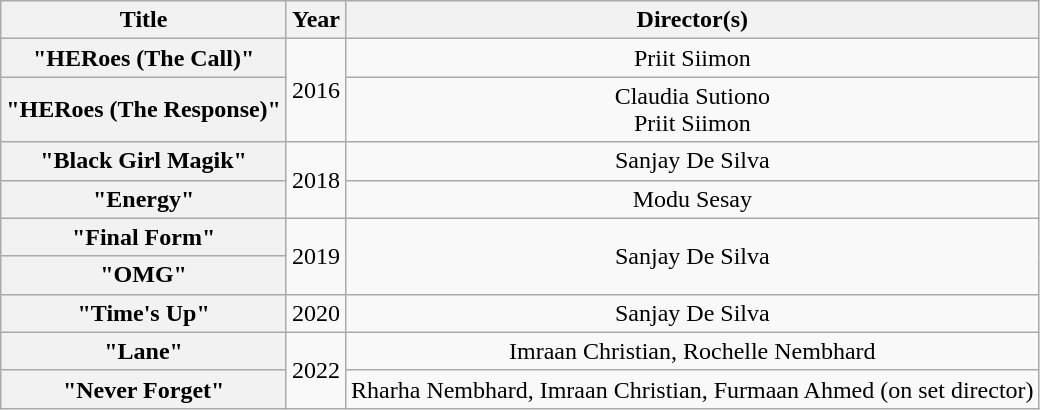<table class="wikitable plainrowheaders" style="text-align:center">
<tr>
<th scope="col">Title</th>
<th scope="col">Year</th>
<th scope="col">Director(s)</th>
</tr>
<tr>
<th scope="row">"HERoes (The Call)"</th>
<td rowspan="2">2016</td>
<td>Priit Siimon</td>
</tr>
<tr>
<th scope="row">"HERoes (The Response)"</th>
<td>Claudia Sutiono<br>Priit Siimon</td>
</tr>
<tr>
<th scope="row">"Black Girl Magik" </th>
<td rowspan="2">2018</td>
<td>Sanjay De Silva</td>
</tr>
<tr>
<th scope="row">"Energy" </th>
<td>Modu Sesay</td>
</tr>
<tr>
<th scope="row">"Final Form"</th>
<td rowspan="2">2019</td>
<td rowspan="2">Sanjay De Silva</td>
</tr>
<tr>
<th scope="row">"OMG"</th>
</tr>
<tr>
<th scope="row">"Time's Up" </th>
<td>2020</td>
<td>Sanjay De Silva</td>
</tr>
<tr>
<th scope="row">"Lane" </th>
<td rowspan="2">2022</td>
<td>Imraan Christian, Rochelle Nembhard</td>
</tr>
<tr>
<th scope="row">"Never Forget" </th>
<td>Rharha Nembhard, Imraan Christian, Furmaan Ahmed (on set director)</td>
</tr>
</table>
